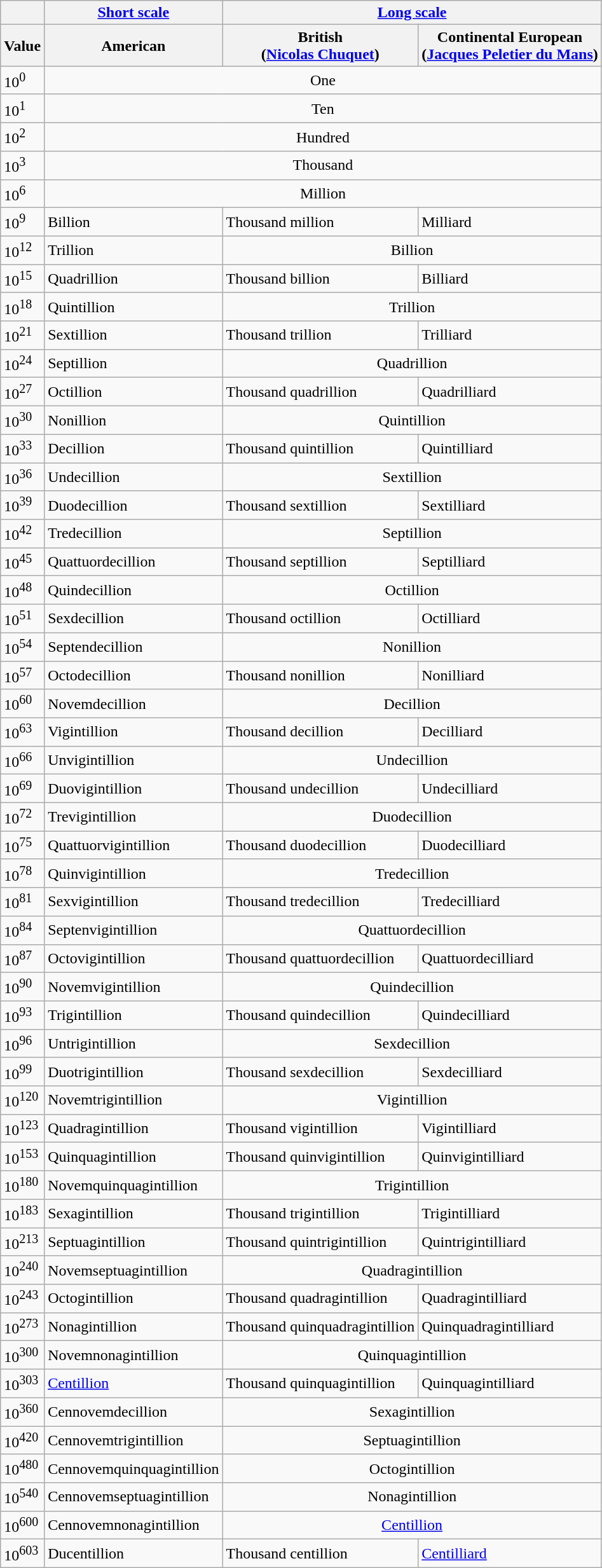<table class="wikitable sortable mw-collapsible mw-collapsed">
<tr style="text-align: center">
<th></th>
<th><a href='#'>Short scale</a></th>
<th colspan="2"><a href='#'>Long scale</a></th>
</tr>
<tr style="background: #eeeeff; text-align: center">
<th>Value</th>
<th>American</th>
<th>British<br> (<a href='#'>Nicolas Chuquet</a>)</th>
<th>Continental European <br> (<a href='#'>Jacques Peletier du Mans</a>)</th>
</tr>
<tr>
<td>10<sup>0</sup></td>
<td colspan="3" align="center">One</td>
</tr>
<tr>
<td>10<sup>1</sup></td>
<td colspan="3" align="center">Ten</td>
</tr>
<tr>
<td>10<sup>2</sup></td>
<td colspan="3" align="center">Hundred</td>
</tr>
<tr>
<td>10<sup>3</sup></td>
<td colspan="3" align="center">Thousand</td>
</tr>
<tr>
<td>10<sup>6</sup></td>
<td colspan="3" align="center">Million</td>
</tr>
<tr>
<td>10<sup>9</sup></td>
<td>Billion</td>
<td>Thousand million</td>
<td>Milliard</td>
</tr>
<tr>
<td>10<sup>12</sup></td>
<td>Trillion</td>
<td colspan="2" align="center">Billion</td>
</tr>
<tr>
<td>10<sup>15</sup></td>
<td>Quadrillion</td>
<td>Thousand billion</td>
<td>Billiard</td>
</tr>
<tr>
<td>10<sup>18</sup></td>
<td>Quintillion</td>
<td colspan="2" align="center">Trillion</td>
</tr>
<tr>
<td>10<sup>21</sup></td>
<td>Sextillion</td>
<td>Thousand trillion</td>
<td>Trilliard</td>
</tr>
<tr>
<td>10<sup>24</sup></td>
<td>Septillion</td>
<td colspan="2" align="center">Quadrillion</td>
</tr>
<tr>
<td>10<sup>27</sup></td>
<td>Octillion</td>
<td>Thousand quadrillion</td>
<td>Quadrilliard</td>
</tr>
<tr>
<td>10<sup>30</sup></td>
<td>Nonillion</td>
<td colspan="2" align="center">Quintillion</td>
</tr>
<tr>
<td>10<sup>33</sup></td>
<td>Decillion</td>
<td>Thousand quintillion</td>
<td>Quintilliard</td>
</tr>
<tr>
<td>10<sup>36</sup></td>
<td>Undecillion</td>
<td colspan="2" align="center">Sextillion</td>
</tr>
<tr>
<td>10<sup>39</sup></td>
<td>Duodecillion</td>
<td>Thousand sextillion</td>
<td>Sextilliard</td>
</tr>
<tr>
<td>10<sup>42</sup></td>
<td>Tredecillion</td>
<td colspan="2" align="center">Septillion</td>
</tr>
<tr>
<td>10<sup>45</sup></td>
<td>Quattuordecillion</td>
<td>Thousand septillion</td>
<td>Septilliard</td>
</tr>
<tr>
<td>10<sup>48</sup></td>
<td>Quindecillion</td>
<td colspan="2" align="center">Octillion</td>
</tr>
<tr>
<td>10<sup>51</sup></td>
<td>Sexdecillion</td>
<td>Thousand octillion</td>
<td>Octilliard</td>
</tr>
<tr>
<td>10<sup>54</sup></td>
<td>Septendecillion</td>
<td colspan="2" align="center">Nonillion</td>
</tr>
<tr>
<td>10<sup>57</sup></td>
<td>Octodecillion</td>
<td>Thousand nonillion</td>
<td>Nonilliard</td>
</tr>
<tr>
<td>10<sup>60</sup></td>
<td>Novemdecillion</td>
<td colspan="2" align="center">Decillion</td>
</tr>
<tr>
<td>10<sup>63</sup></td>
<td>Vigintillion</td>
<td>Thousand decillion</td>
<td>Decilliard</td>
</tr>
<tr>
<td>10<sup>66</sup></td>
<td>Unvigintillion</td>
<td colspan="2" align="center">Undecillion</td>
</tr>
<tr>
<td>10<sup>69</sup></td>
<td>Duovigintillion</td>
<td>Thousand undecillion</td>
<td>Undecilliard</td>
</tr>
<tr>
<td>10<sup>72</sup></td>
<td>Trevigintillion</td>
<td colspan="2" align="center">Duodecillion</td>
</tr>
<tr>
<td>10<sup>75</sup></td>
<td>Quattuorvigintillion</td>
<td>Thousand duodecillion</td>
<td>Duodecilliard</td>
</tr>
<tr>
<td>10<sup>78</sup></td>
<td>Quinvigintillion</td>
<td colspan="2" align="center">Tredecillion</td>
</tr>
<tr>
<td>10<sup>81</sup></td>
<td>Sexvigintillion</td>
<td>Thousand tredecillion</td>
<td>Tredecilliard</td>
</tr>
<tr>
<td>10<sup>84</sup></td>
<td>Septenvigintillion</td>
<td colspan="2" align="center">Quattuordecillion</td>
</tr>
<tr>
<td>10<sup>87</sup></td>
<td>Octovigintillion</td>
<td>Thousand quattuordecillion</td>
<td>Quattuordecilliard</td>
</tr>
<tr>
<td>10<sup>90</sup></td>
<td>Novemvigintillion</td>
<td colspan="2" align="center">Quindecillion</td>
</tr>
<tr>
<td>10<sup>93</sup></td>
<td>Trigintillion</td>
<td>Thousand quindecillion</td>
<td>Quindecilliard</td>
</tr>
<tr>
<td>10<sup>96</sup></td>
<td>Untrigintillion</td>
<td colspan="2" align="center">Sexdecillion</td>
</tr>
<tr>
<td>10<sup>99</sup></td>
<td>Duotrigintillion</td>
<td>Thousand sexdecillion</td>
<td>Sexdecilliard</td>
</tr>
<tr>
<td>10<sup>120</sup></td>
<td>Novemtrigintillion</td>
<td colspan="2" align="center">Vigintillion</td>
</tr>
<tr>
<td>10<sup>123</sup></td>
<td>Quadragintillion</td>
<td>Thousand vigintillion</td>
<td>Vigintilliard</td>
</tr>
<tr>
<td>10<sup>153</sup></td>
<td>Quinquagintillion</td>
<td>Thousand quinvigintillion</td>
<td>Quinvigintilliard</td>
</tr>
<tr>
<td>10<sup>180</sup></td>
<td>Novemquinquagintillion</td>
<td colspan="2" align="center">Trigintillion</td>
</tr>
<tr>
<td>10<sup>183</sup></td>
<td>Sexagintillion</td>
<td>Thousand trigintillion</td>
<td>Trigintilliard</td>
</tr>
<tr>
<td>10<sup>213</sup></td>
<td>Septuagintillion</td>
<td>Thousand quintrigintillion</td>
<td>Quintrigintilliard</td>
</tr>
<tr>
<td>10<sup>240</sup></td>
<td>Novemseptuagintillion</td>
<td colspan="2" align="center">Quadragintillion</td>
</tr>
<tr>
<td>10<sup>243</sup></td>
<td>Octogintillion</td>
<td>Thousand quadragintillion</td>
<td>Quadragintilliard</td>
</tr>
<tr>
<td>10<sup>273</sup></td>
<td>Nonagintillion</td>
<td>Thousand quinquadragintillion</td>
<td>Quinquadragintilliard</td>
</tr>
<tr>
<td>10<sup>300</sup></td>
<td>Novemnonagintillion</td>
<td colspan="2" align="center">Quinquagintillion</td>
</tr>
<tr>
<td>10<sup>303</sup></td>
<td><a href='#'>Centillion</a></td>
<td>Thousand quinquagintillion</td>
<td>Quinquagintilliard</td>
</tr>
<tr>
<td>10<sup>360</sup></td>
<td>Cennovemdecillion</td>
<td colspan="2" align="center">Sexagintillion</td>
</tr>
<tr>
<td>10<sup>420</sup></td>
<td>Cennovemtrigintillion</td>
<td colspan="2" align="center">Septuagintillion</td>
</tr>
<tr>
<td>10<sup>480</sup></td>
<td>Cennovemquinquagintillion</td>
<td colspan="2" align="center">Octogintillion</td>
</tr>
<tr>
<td>10<sup>540</sup></td>
<td>Cennovemseptuagintillion</td>
<td colspan="2" align="center">Nonagintillion</td>
</tr>
<tr>
<td>10<sup>600</sup></td>
<td>Cennovemnonagintillion</td>
<td colspan="2" align="center"><a href='#'>Centillion</a></td>
</tr>
<tr>
<td>10<sup>603</sup></td>
<td>Ducentillion</td>
<td>Thousand centillion</td>
<td><a href='#'>Centilliard</a></td>
</tr>
</table>
